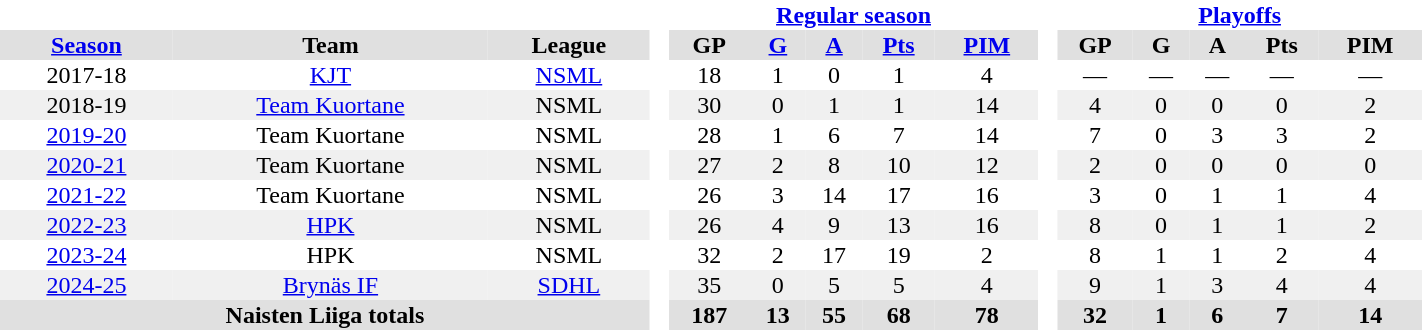<table border="0" cellpadding="1" cellspacing="0" width="75%" style="text-align:center">
<tr>
<th colspan="3" bgcolor="#ffffff"> </th>
<th rowspan="98" bgcolor="#ffffff"> </th>
<th colspan="5"><a href='#'>Regular season</a></th>
<th rowspan="98" bgcolor="#ffffff"> </th>
<th colspan="5"><a href='#'>Playoffs</a></th>
</tr>
<tr bgcolor="#e0e0e0">
<th><a href='#'>Season</a></th>
<th>Team</th>
<th>League</th>
<th>GP</th>
<th><a href='#'>G</a></th>
<th><a href='#'>A</a></th>
<th><a href='#'>Pts</a></th>
<th><a href='#'>PIM</a></th>
<th>GP</th>
<th>G</th>
<th>A</th>
<th>Pts</th>
<th>PIM</th>
</tr>
<tr>
<td>2017-18</td>
<td><a href='#'>KJT</a></td>
<td><a href='#'>NSML</a></td>
<td>18</td>
<td>1</td>
<td>0</td>
<td>1</td>
<td>4</td>
<td>—</td>
<td>—</td>
<td>—</td>
<td>—</td>
<td>—</td>
</tr>
<tr bgcolor="#f0f0f0">
<td>2018-19</td>
<td><a href='#'>Team Kuortane</a></td>
<td>NSML</td>
<td>30</td>
<td>0</td>
<td>1</td>
<td>1</td>
<td>14</td>
<td>4</td>
<td>0</td>
<td>0</td>
<td>0</td>
<td>2</td>
</tr>
<tr>
<td><a href='#'>2019-20</a></td>
<td>Team Kuortane</td>
<td>NSML</td>
<td>28</td>
<td>1</td>
<td>6</td>
<td>7</td>
<td>14</td>
<td>7</td>
<td>0</td>
<td>3</td>
<td>3</td>
<td>2</td>
</tr>
<tr bgcolor="#f0f0f0">
<td><a href='#'>2020-21</a></td>
<td>Team Kuortane</td>
<td>NSML</td>
<td>27</td>
<td>2</td>
<td>8</td>
<td>10</td>
<td>12</td>
<td>2</td>
<td>0</td>
<td>0</td>
<td>0</td>
<td>0</td>
</tr>
<tr>
<td><a href='#'>2021-22</a></td>
<td>Team Kuortane</td>
<td>NSML</td>
<td>26</td>
<td>3</td>
<td>14</td>
<td>17</td>
<td>16</td>
<td>3</td>
<td>0</td>
<td>1</td>
<td>1</td>
<td>4</td>
</tr>
<tr bgcolor="#f0f0f0">
<td><a href='#'>2022-23</a></td>
<td><a href='#'>HPK</a></td>
<td>NSML</td>
<td>26</td>
<td>4</td>
<td>9</td>
<td>13</td>
<td>16</td>
<td>8</td>
<td>0</td>
<td>1</td>
<td>1</td>
<td>2</td>
</tr>
<tr>
<td><a href='#'>2023-24</a></td>
<td>HPK</td>
<td>NSML</td>
<td>32</td>
<td>2</td>
<td>17</td>
<td>19</td>
<td>2</td>
<td>8</td>
<td>1</td>
<td>1</td>
<td>2</td>
<td>4</td>
</tr>
<tr bgcolor="#f0f0f0">
<td><a href='#'>2024-25</a></td>
<td><a href='#'>Brynäs IF</a></td>
<td><a href='#'>SDHL</a></td>
<td>35</td>
<td>0</td>
<td>5</td>
<td>5</td>
<td>4</td>
<td>9</td>
<td>1</td>
<td>3</td>
<td>4</td>
<td>4</td>
</tr>
<tr bgcolor="#e0e0e0">
<th colspan="3">Naisten Liiga totals</th>
<th>187</th>
<th>13</th>
<th>55</th>
<th>68</th>
<th>78</th>
<th>32</th>
<th>1</th>
<th>6</th>
<th>7</th>
<th>14</th>
</tr>
</table>
